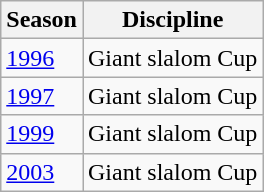<table class="wikitable">
<tr>
<th>Season</th>
<th>Discipline</th>
</tr>
<tr>
<td><a href='#'>1996</a></td>
<td>Giant slalom Cup</td>
</tr>
<tr>
<td><a href='#'>1997</a></td>
<td>Giant slalom Cup</td>
</tr>
<tr>
<td><a href='#'>1999</a></td>
<td>Giant slalom Cup</td>
</tr>
<tr>
<td><a href='#'>2003</a></td>
<td>Giant slalom Cup</td>
</tr>
</table>
